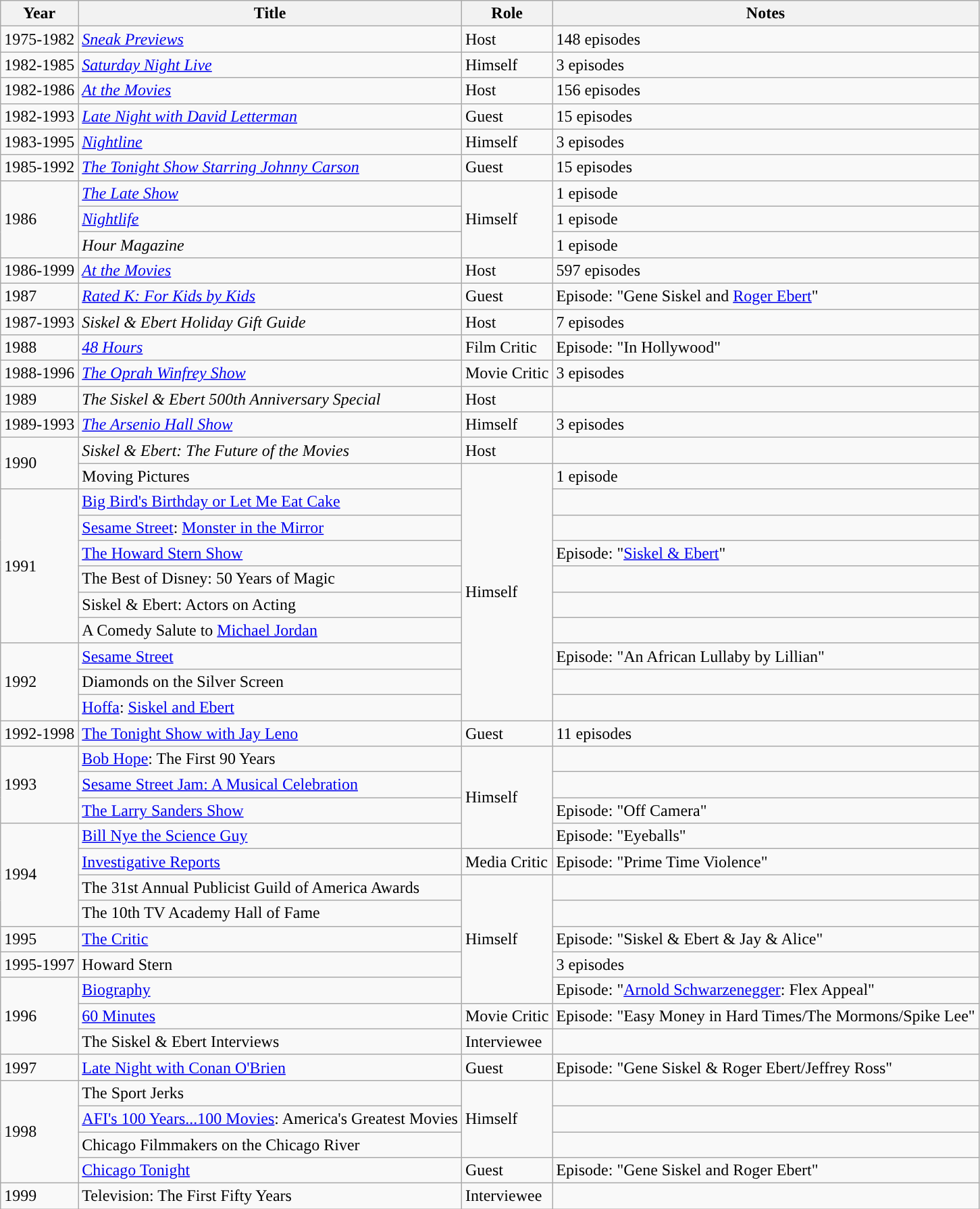<table class="wikitable sortable">
<tr>
<th>Year</th>
<th>Title</th>
<th>Role</th>
<th>Notes</th>
</tr>
<tr>
<td>1975-1982</td>
<td><em><a href='#'>Sneak Previews</a></em></td>
<td>Host</td>
<td>148 episodes</td>
</tr>
<tr>
<td>1982-1985</td>
<td><em><a href='#'>Saturday Night Live</a></em></td>
<td>Himself</td>
<td>3 episodes</td>
</tr>
<tr>
<td>1982-1986</td>
<td><em><a href='#'>At the Movies</a></em></td>
<td>Host</td>
<td>156 episodes</td>
</tr>
<tr>
<td>1982-1993</td>
<td><em><a href='#'>Late Night with David Letterman</a></em></td>
<td>Guest</td>
<td>15 episodes</td>
</tr>
<tr>
<td>1983-1995</td>
<td><em><a href='#'>Nightline</a></em></td>
<td>Himself</td>
<td>3 episodes</td>
</tr>
<tr>
<td>1985-1992</td>
<td><em><a href='#'>The Tonight Show Starring Johnny Carson</a></em></td>
<td>Guest</td>
<td>15 episodes</td>
</tr>
<tr>
<td rowspan="3">1986</td>
<td><em><a href='#'>The Late Show</a></em></td>
<td rowspan="3">Himself</td>
<td>1 episode</td>
</tr>
<tr>
<td><em><a href='#'>Nightlife</a></em></td>
<td>1 episode</td>
</tr>
<tr>
<td><em>Hour Magazine</em></td>
<td>1 episode</td>
</tr>
<tr>
<td>1986-1999</td>
<td><em><a href='#'>At the Movies</a></em></td>
<td>Host</td>
<td>597 episodes</td>
</tr>
<tr>
<td>1987</td>
<td><em><a href='#'>Rated K: For Kids by Kids</a></em></td>
<td>Guest</td>
<td>Episode: "Gene Siskel and <a href='#'>Roger Ebert</a>"</td>
</tr>
<tr>
<td>1987-1993</td>
<td><em>Siskel & Ebert Holiday Gift Guide</em></td>
<td>Host</td>
<td>7 episodes</td>
</tr>
<tr>
<td>1988</td>
<td><em><a href='#'>48 Hours</a></em></td>
<td>Film Critic</td>
<td>Episode: "In Hollywood"</td>
</tr>
<tr>
<td>1988-1996</td>
<td><em><a href='#'>The Oprah Winfrey Show</a></em></td>
<td>Movie Critic</td>
<td>3 episodes</td>
</tr>
<tr>
<td>1989</td>
<td><em>The Siskel & Ebert 500th Anniversary Special</em></td>
<td>Host</td>
<td></td>
</tr>
<tr>
<td>1989-1993</td>
<td><em><a href='#'>The Arsenio Hall Show</a></em></td>
<td>Himself</td>
<td>3 episodes</td>
</tr>
<tr>
<td rowspan="2">1990</td>
<td><em>Siskel & Ebert: The Future of the Movies</td>
<td>Host</td>
<td></td>
</tr>
<tr>
<td></em>Moving Pictures<em></td>
<td rowspan="10">Himself</td>
<td>1 episode</td>
</tr>
<tr>
<td rowspan="6">1991</td>
<td></em><a href='#'>Big Bird's Birthday or Let Me Eat Cake</a><em></td>
<td></td>
</tr>
<tr>
<td></em><a href='#'>Sesame Street</a>: <a href='#'>Monster in the Mirror</a><em></td>
<td></td>
</tr>
<tr>
<td></em><a href='#'>The Howard Stern Show</a><em></td>
<td>Episode: "<a href='#'>Siskel & Ebert</a>"</td>
</tr>
<tr>
<td></em>The Best of Disney: 50 Years of Magic<em></td>
<td></td>
</tr>
<tr>
<td></em>Siskel & Ebert: Actors on Acting<em></td>
<td></td>
</tr>
<tr>
<td></em>A Comedy Salute to <a href='#'>Michael Jordan</a><em></td>
<td></td>
</tr>
<tr>
<td rowspan="3">1992</td>
<td></em><a href='#'>Sesame Street</a><em></td>
<td>Episode: "An African Lullaby by Lillian"</td>
</tr>
<tr>
<td></em>Diamonds on the Silver Screen<em></td>
<td></td>
</tr>
<tr>
<td></em><a href='#'>Hoffa</a>: <a href='#'>Siskel and Ebert</a><em></td>
<td></td>
</tr>
<tr>
<td>1992-1998</td>
<td></em><a href='#'>The Tonight Show with Jay Leno</a><em></td>
<td>Guest</td>
<td>11 episodes</td>
</tr>
<tr>
<td rowspan="3">1993</td>
<td></em><a href='#'>Bob Hope</a>: The First 90 Years<em></td>
<td rowspan="4">Himself</td>
<td></td>
</tr>
<tr>
<td></em><a href='#'>Sesame Street Jam: A Musical Celebration</a><em></td>
<td></td>
</tr>
<tr>
<td></em><a href='#'>The Larry Sanders Show</a><em></td>
<td>Episode: "Off Camera"</td>
</tr>
<tr>
<td rowspan="4">1994</td>
<td></em><a href='#'>Bill Nye the Science Guy</a><em></td>
<td>Episode: "Eyeballs"</td>
</tr>
<tr>
<td></em><a href='#'>Investigative Reports</a><em></td>
<td>Media Critic</td>
<td>Episode: "Prime Time Violence"</td>
</tr>
<tr>
<td></em>The 31st Annual Publicist Guild of America Awards<em></td>
<td rowspan="5">Himself</td>
<td></td>
</tr>
<tr>
<td></em>The 10th TV Academy Hall of Fame<em></td>
<td></td>
</tr>
<tr>
<td>1995</td>
<td></em><a href='#'>The Critic</a><em></td>
<td>Episode: "Siskel & Ebert & Jay & Alice"</td>
</tr>
<tr>
<td>1995-1997</td>
<td></em>Howard Stern<em></td>
<td>3 episodes</td>
</tr>
<tr>
<td rowspan="3'">1996</td>
<td></em><a href='#'>Biography</a><em></td>
<td>Episode: "<a href='#'>Arnold Schwarzenegger</a>: Flex Appeal"</td>
</tr>
<tr>
<td></em><a href='#'>60 Minutes</a><em></td>
<td>Movie Critic</td>
<td>Episode: "Easy Money in Hard Times/The Mormons/Spike Lee"</td>
</tr>
<tr>
<td></em>The Siskel & Ebert Interviews<em></td>
<td>Interviewee</td>
<td></td>
</tr>
<tr>
<td>1997</td>
<td></em><a href='#'>Late Night with Conan O'Brien</a><em></td>
<td>Guest</td>
<td>Episode: "Gene Siskel & Roger Ebert/Jeffrey Ross"</td>
</tr>
<tr>
<td rowspan="4">1998</td>
<td></em>The Sport Jerks<em></td>
<td rowspan="3">Himself</td>
<td></td>
</tr>
<tr>
<td></em><a href='#'>AFI's 100 Years...100 Movies</a>: America's Greatest Movies<em></td>
<td></td>
</tr>
<tr>
<td></em>Chicago Filmmakers on the Chicago River<em></td>
<td></td>
</tr>
<tr>
<td></em><a href='#'>Chicago Tonight</a><em></td>
<td>Guest</td>
<td>Episode: "Gene Siskel and Roger Ebert"</td>
</tr>
<tr>
<td>1999</td>
<td></em>Television: The First Fifty Years<em></td>
<td>Interviewee</td>
<td></td>
</tr>
</table>
